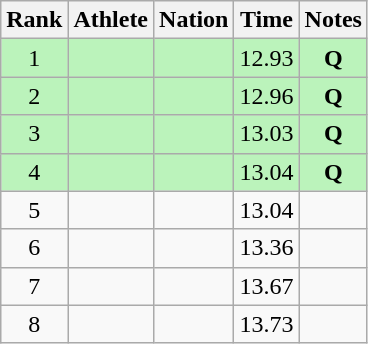<table class="wikitable sortable" style="text-align:center">
<tr>
<th>Rank</th>
<th>Athlete</th>
<th>Nation</th>
<th>Time</th>
<th>Notes</th>
</tr>
<tr bgcolor=#bbf3bb>
<td>1</td>
<td align=left></td>
<td align=left></td>
<td>12.93</td>
<td><strong>Q</strong></td>
</tr>
<tr bgcolor=#bbf3bb>
<td>2</td>
<td align=left></td>
<td align=left></td>
<td>12.96</td>
<td><strong>Q</strong></td>
</tr>
<tr bgcolor=#bbf3bb>
<td>3</td>
<td align=left></td>
<td align=left></td>
<td>13.03</td>
<td><strong>Q</strong></td>
</tr>
<tr bgcolor=#bbf3bb>
<td>4</td>
<td align=left></td>
<td align=left></td>
<td>13.04</td>
<td><strong>Q</strong></td>
</tr>
<tr>
<td>5</td>
<td align=left></td>
<td align=left></td>
<td>13.04</td>
<td></td>
</tr>
<tr>
<td>6</td>
<td align=left></td>
<td align=left></td>
<td>13.36</td>
<td></td>
</tr>
<tr>
<td>7</td>
<td align=left></td>
<td align=left></td>
<td>13.67</td>
<td></td>
</tr>
<tr>
<td>8</td>
<td align=left></td>
<td align=left></td>
<td>13.73</td>
<td></td>
</tr>
</table>
